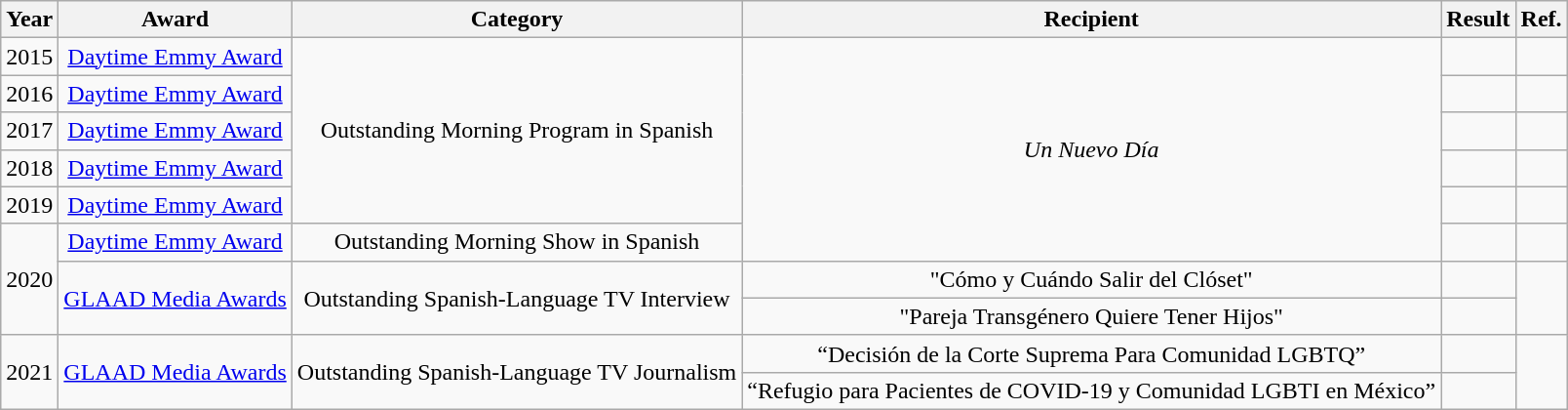<table class="wikitable sortable plainrowheaders" style="text-align:center;">
<tr>
<th scope="col">Year</th>
<th scope="col">Award</th>
<th scope="col">Category</th>
<th scope="col">Recipient</th>
<th scope="col">Result</th>
<th scope="col" class="unsortable">Ref.</th>
</tr>
<tr>
<td rowspan="1">2015</td>
<td><a href='#'>Daytime Emmy Award</a></td>
<td rowspan="5">Outstanding Morning Program in Spanish</td>
<td rowspan="6"><em>Un Nuevo Día</em></td>
<td></td>
<td></td>
</tr>
<tr>
<td>2016</td>
<td><a href='#'>Daytime Emmy Award</a></td>
<td></td>
<td></td>
</tr>
<tr>
<td>2017</td>
<td><a href='#'>Daytime Emmy Award</a></td>
<td></td>
<td></td>
</tr>
<tr>
<td>2018</td>
<td><a href='#'>Daytime Emmy Award</a></td>
<td></td>
<td></td>
</tr>
<tr>
<td>2019</td>
<td><a href='#'>Daytime Emmy Award</a></td>
<td></td>
<td></td>
</tr>
<tr>
<td rowspan="3">2020</td>
<td><a href='#'>Daytime Emmy Award</a></td>
<td>Outstanding Morning Show in Spanish</td>
<td></td>
<td></td>
</tr>
<tr>
<td rowspan="2"><a href='#'>GLAAD Media Awards</a></td>
<td rowspan="2">Outstanding Spanish-Language TV Interview</td>
<td>"Cómo y Cuándo Salir del Clóset"</td>
<td></td>
<td rowspan="2"><br></td>
</tr>
<tr>
<td>"Pareja Transgénero Quiere Tener Hijos"</td>
<td></td>
</tr>
<tr>
<td rowspan="2">2021</td>
<td rowspan="2"><a href='#'>GLAAD Media Awards</a></td>
<td rowspan="2">Outstanding Spanish-Language TV Journalism</td>
<td>“Decisión de la Corte Suprema Para Comunidad LGBTQ”</td>
<td></td>
<td rowspan="2"></td>
</tr>
<tr>
<td>“Refugio para Pacientes de COVID-19 y Comunidad LGBTI en México”</td>
<td></td>
</tr>
</table>
